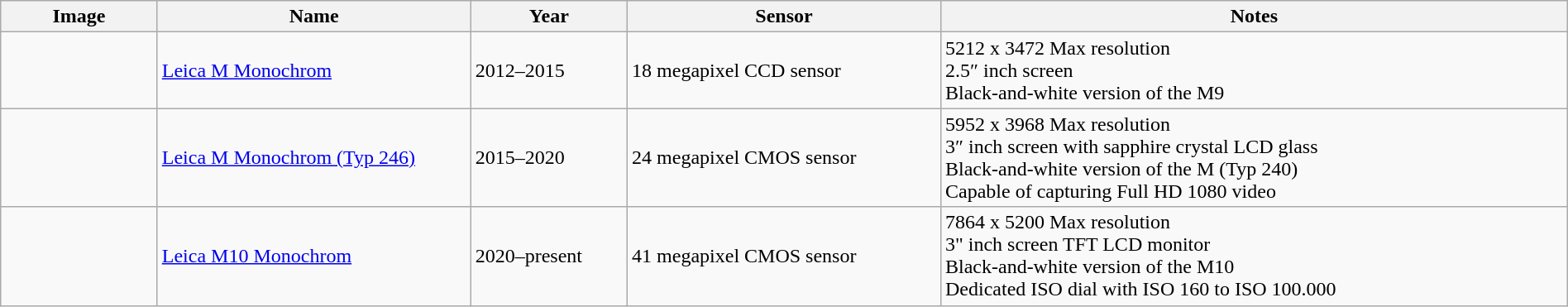<table width=100% class="wikitable">
<tr>
<th>Image</th>
<th width=20%>Name</th>
<th width=10%>Year</th>
<th width=20%>Sensor</th>
<th width=40%>Notes</th>
</tr>
<tr>
<td></td>
<td><a href='#'>Leica M Monochrom</a></td>
<td>2012–2015</td>
<td>18 megapixel CCD sensor</td>
<td> 5212 x 3472 Max resolution<br> 2.5″ inch screen<br> Black-and-white version of the M9</td>
</tr>
<tr>
<td></td>
<td><a href='#'>Leica M Monochrom (Typ 246)</a></td>
<td>2015–2020</td>
<td>24 megapixel CMOS sensor</td>
<td> 5952 x 3968 Max resolution<br> 3″ inch screen with sapphire crystal LCD glass<br> Black-and-white version of the M (Typ 240)<br> Capable of capturing Full HD 1080 video</td>
</tr>
<tr>
<td></td>
<td><a href='#'>Leica M10 Monochrom </a></td>
<td>2020–present</td>
<td>41 megapixel CMOS sensor</td>
<td> 7864 x 5200 Max resolution<br> 3" inch screen TFT LCD monitor<br> Black-and-white version of the M10<br> Dedicated ISO dial with ISO 160 to ISO 100.000</td>
</tr>
</table>
